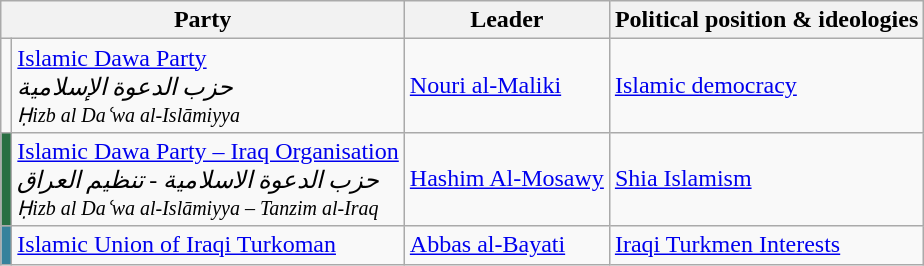<table class="wikitable">
<tr>
<th colspan=2>Party</th>
<th>Leader</th>
<th>Political position & ideologies</th>
</tr>
<tr>
<td bgcolor=></td>
<td><a href='#'>Islamic Dawa Party</a><br><em><span>حزب الدعوة الإسلامية</span></em><br><small><em>Ḥizb al Daʿwa al-Islāmiyya</em></small></td>
<td><a href='#'>Nouri al-Maliki</a></td>
<td><a href='#'>Islamic democracy</a></td>
</tr>
<tr>
<td bgcolor=#286F42></td>
<td><a href='#'>Islamic Dawa Party – Iraq Organisation</a><br><em><span>حزب الدعوة الاسلامية - تنظيم العراق</span></em><br><small><em>Ḥizb al Daʿwa al-Islāmiyya – Tanzim al-Iraq</em></small></td>
<td><a href='#'>Hashim Al-Mosawy</a></td>
<td><a href='#'>Shia Islamism</a></td>
</tr>
<tr>
<td bgcolor=#36829C></td>
<td><a href='#'>Islamic Union of Iraqi Turkoman</a></td>
<td><a href='#'>Abbas al-Bayati</a></td>
<td><a href='#'>Iraqi Turkmen Interests</a></td>
</tr>
</table>
